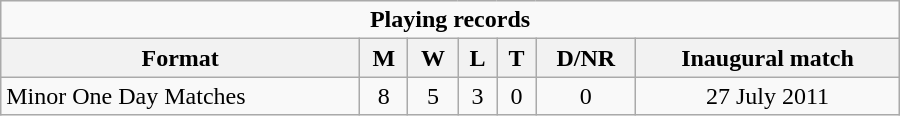<table class="wikitable" style="text-align: center; width: 600px">
<tr>
<td colspan="8" align="center"><strong>Playing records</strong></td>
</tr>
<tr>
<th>Format</th>
<th>M</th>
<th>W</th>
<th>L</th>
<th>T</th>
<th>D/NR</th>
<th>Inaugural match</th>
</tr>
<tr>
<td align="left">Minor One Day Matches</td>
<td>8</td>
<td>5</td>
<td>3</td>
<td>0</td>
<td>0</td>
<td>27 July 2011</td>
</tr>
</table>
